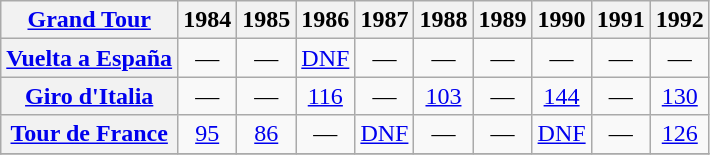<table class="wikitable plainrowheaders">
<tr>
<th scope="col"><a href='#'>Grand Tour</a></th>
<th scope="col">1984</th>
<th scope="col">1985</th>
<th scope="col">1986</th>
<th scope="col">1987</th>
<th scope="col">1988</th>
<th scope="col">1989</th>
<th scope="col">1990</th>
<th scope="col">1991</th>
<th scope="col">1992</th>
</tr>
<tr>
<th scope="row"> <a href='#'>Vuelta a España</a></th>
<td style="text-align:center;">—</td>
<td style="text-align:center;">—</td>
<td style="text-align:center;"><a href='#'>DNF</a></td>
<td style="text-align:center;">—</td>
<td style="text-align:center;">—</td>
<td style="text-align:center;">—</td>
<td style="text-align:center;">—</td>
<td style="text-align:center;">—</td>
<td style="text-align:center;">—</td>
</tr>
<tr>
<th scope="row"> <a href='#'>Giro d'Italia</a></th>
<td style="text-align:center;">—</td>
<td style="text-align:center;">—</td>
<td style="text-align:center;"><a href='#'>116</a></td>
<td style="text-align:center;">—</td>
<td style="text-align:center;"><a href='#'>103</a></td>
<td style="text-align:center;">—</td>
<td style="text-align:center;"><a href='#'>144</a></td>
<td style="text-align:center;">—</td>
<td style="text-align:center;"><a href='#'>130</a></td>
</tr>
<tr>
<th scope="row"> <a href='#'>Tour de France</a></th>
<td style="text-align:center;"><a href='#'>95</a></td>
<td style="text-align:center;"><a href='#'>86</a></td>
<td style="text-align:center;">—</td>
<td style="text-align:center;"><a href='#'>DNF</a></td>
<td style="text-align:center;">—</td>
<td style="text-align:center;">—</td>
<td style="text-align:center;"><a href='#'>DNF</a></td>
<td style="text-align:center;">—</td>
<td style="text-align:center;"><a href='#'>126</a></td>
</tr>
<tr>
</tr>
</table>
